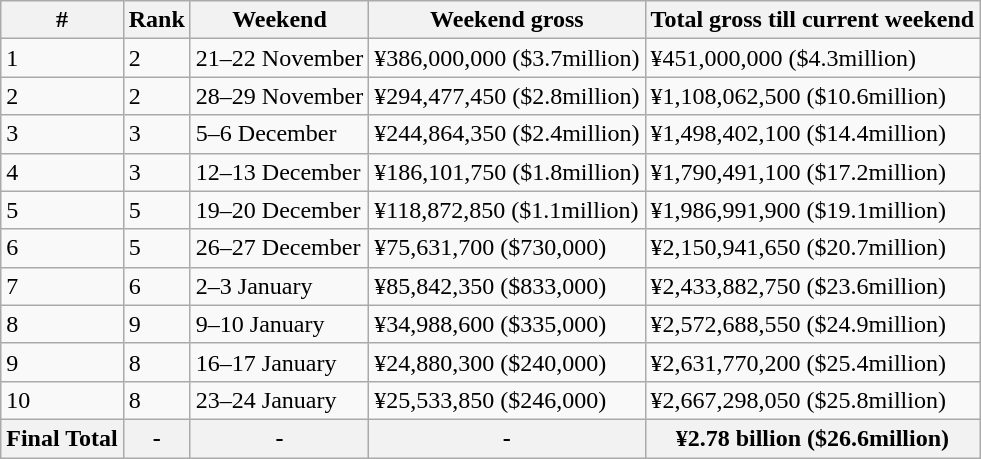<table class = wikitable>
<tr>
<th>#</th>
<th>Rank</th>
<th>Weekend</th>
<th>Weekend gross</th>
<th>Total gross till current weekend</th>
</tr>
<tr>
<td>1</td>
<td>2</td>
<td>21–22 November</td>
<td>¥386,000,000 ($3.7million)</td>
<td>¥451,000,000 ($4.3million)</td>
</tr>
<tr>
<td>2</td>
<td>2</td>
<td>28–29 November</td>
<td>¥294,477,450 ($2.8million)</td>
<td>¥1,108,062,500 ($10.6million)</td>
</tr>
<tr>
<td>3</td>
<td>3</td>
<td>5–6 December</td>
<td>¥244,864,350 ($2.4million)</td>
<td>¥1,498,402,100 ($14.4million)</td>
</tr>
<tr>
<td>4</td>
<td>3</td>
<td>12–13 December</td>
<td>¥186,101,750 ($1.8million)</td>
<td>¥1,790,491,100 ($17.2million)</td>
</tr>
<tr>
<td>5</td>
<td>5</td>
<td>19–20 December</td>
<td>¥118,872,850 ($1.1million)</td>
<td>¥1,986,991,900 ($19.1million)</td>
</tr>
<tr>
<td>6</td>
<td>5</td>
<td>26–27 December</td>
<td>¥75,631,700 ($730,000)</td>
<td>¥2,150,941,650 ($20.7million)</td>
</tr>
<tr>
<td>7</td>
<td>6</td>
<td>2–3 January</td>
<td>¥85,842,350 ($833,000)</td>
<td>¥2,433,882,750 ($23.6million)</td>
</tr>
<tr>
<td>8</td>
<td>9</td>
<td>9–10 January</td>
<td>¥34,988,600 ($335,000)</td>
<td>¥2,572,688,550 ($24.9million)</td>
</tr>
<tr>
<td>9</td>
<td>8</td>
<td>16–17 January</td>
<td>¥24,880,300 ($240,000)</td>
<td>¥2,631,770,200 ($25.4million)</td>
</tr>
<tr>
<td>10</td>
<td>8</td>
<td>23–24 January</td>
<td>¥25,533,850 ($246,000)</td>
<td>¥2,667,298,050 ($25.8million)</td>
</tr>
<tr>
<th>Final Total</th>
<th>-</th>
<th>-</th>
<th>-</th>
<th>¥2.78 billion ($26.6million)</th>
</tr>
</table>
